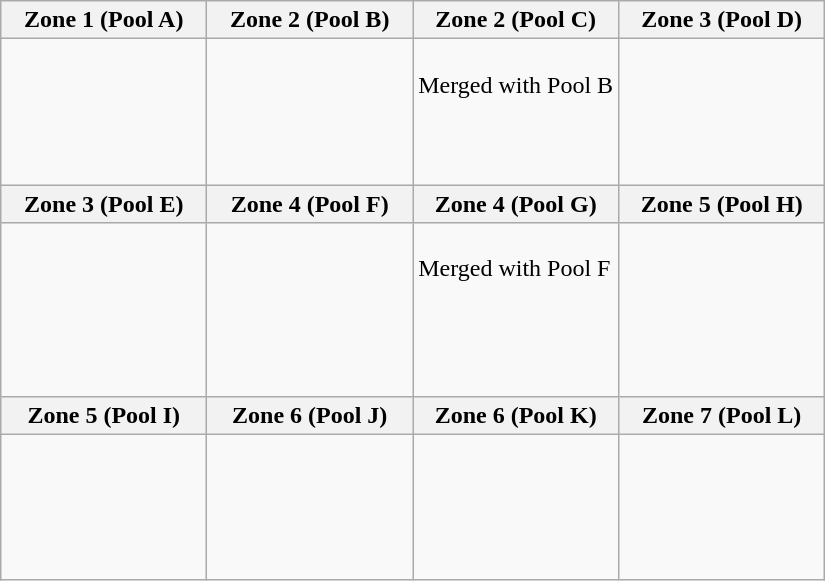<table class="wikitable">
<tr>
<th width=25%>Zone 1 (Pool A)</th>
<th width=25%>Zone 2 (Pool B)</th>
<th width=25%>Zone 2 (Pool C)</th>
<th width=25%>Zone 3 (Pool D)</th>
</tr>
<tr>
<td valign=top><br><br>
<br>
<br>
</td>
<td valign=top><br><br>
<s></s><br>
<s></s><br>
<br>
</td>
<td valign=top><br>Merged with Pool B</td>
<td valign=top><br><br>
<br>
<br>
<s></s></td>
</tr>
<tr>
<th>Zone 3 (Pool E)</th>
<th>Zone 4 (Pool F)</th>
<th>Zone 4 (Pool G)</th>
<th>Zone 5 (Pool H)</th>
</tr>
<tr>
<td valign=top><br><s></s><br>
<br>
<br>
</td>
<td valign=top><br><br>
<s></s><br>
<br>
<br>
<s></s><br>
</td>
<td valign=top><br>Merged with Pool F</td>
<td valign=top><br><br>
<br>
<br>
</td>
</tr>
<tr>
<th>Zone 5 (Pool I)</th>
<th>Zone 6 (Pool J)</th>
<th>Zone 6 (Pool K)</th>
<th>Zone 7 (Pool L)</th>
</tr>
<tr>
<td valign=top><br><br>
<s></s><br>
<br>
<s></s></td>
<td valign=top><br><br>
<br>
<br>
<s></s><br>
</td>
<td valign=top><br><br>
<br>
<br>
</td>
<td valign=top><br><s></s><br>
<s></s><br>
<br>
</td>
</tr>
</table>
